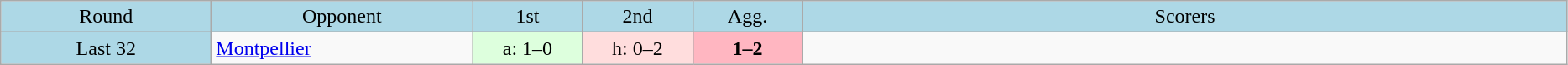<table class="wikitable" style="text-align:center">
<tr bgcolor=lightblue>
<td width=160px>Round</td>
<td width=200px>Opponent</td>
<td width=80px>1st</td>
<td width=80px>2nd</td>
<td width=80px>Agg.</td>
<td width=600px>Scorers</td>
</tr>
<tr>
<td bgcolor=lightblue>Last 32</td>
<td align=left> <a href='#'>Montpellier</a></td>
<td bgcolor=#ddffdd>a: 1–0</td>
<td bgcolor=#ffdddd>h: 0–2</td>
<td bgcolor=lightpink><strong>1–2</strong></td>
<td></td>
</tr>
</table>
